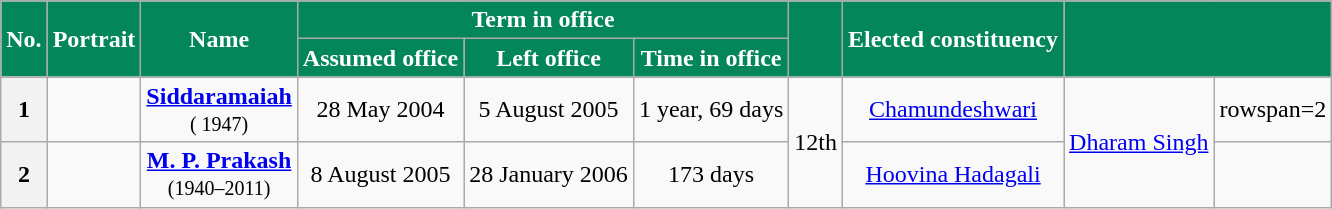<table class="wikitable sortable" style="text-align:center;">
<tr>
<th rowspan=2 style="background-color:#02865A;color:white">No.</th>
<th rowspan=2 style="background-color:#02865A;color:white">Portrait</th>
<th rowspan=2 style="background-color:#02865A;color:white">Name<br></th>
<th colspan=3 style="background-color:#02865A;color:white">Term in office</th>
<th rowspan=2 style="background-color:#02865A;color:white"><a href='#'></a><br></th>
<th rowspan=2 style="background-color:#02865A;color:white">Elected constituency</th>
<th rowspan=2 colspan=2 style="background-color:#02865A;color:white"><a href='#'></a></th>
</tr>
<tr>
<th style="background-color:#02865A;color:white">Assumed office</th>
<th style="background-color:#02865A;color:white">Left office</th>
<th style="background-color:#02865A;color:white">Time in office</th>
</tr>
<tr>
<th>1</th>
<td></td>
<td><strong><a href='#'>Siddaramaiah</a></strong><br><small>( 1947)</small></td>
<td>28 May 2004</td>
<td>5 August 2005</td>
<td>1 year, 69 days</td>
<td rowspan=2>12th<br></td>
<td><a href='#'>Chamundeshwari</a></td>
<td rowspan=2><a href='#'>Dharam Singh</a></td>
<td>rowspan=2 </td>
</tr>
<tr>
<th>2</th>
<td></td>
<td><strong><a href='#'>M. P. Prakash</a></strong><br><small>(1940–2011)</small></td>
<td>8 August 2005</td>
<td>28 January 2006</td>
<td>173 days</td>
<td><a href='#'>Hoovina Hadagali</a></td>
</tr>
</table>
